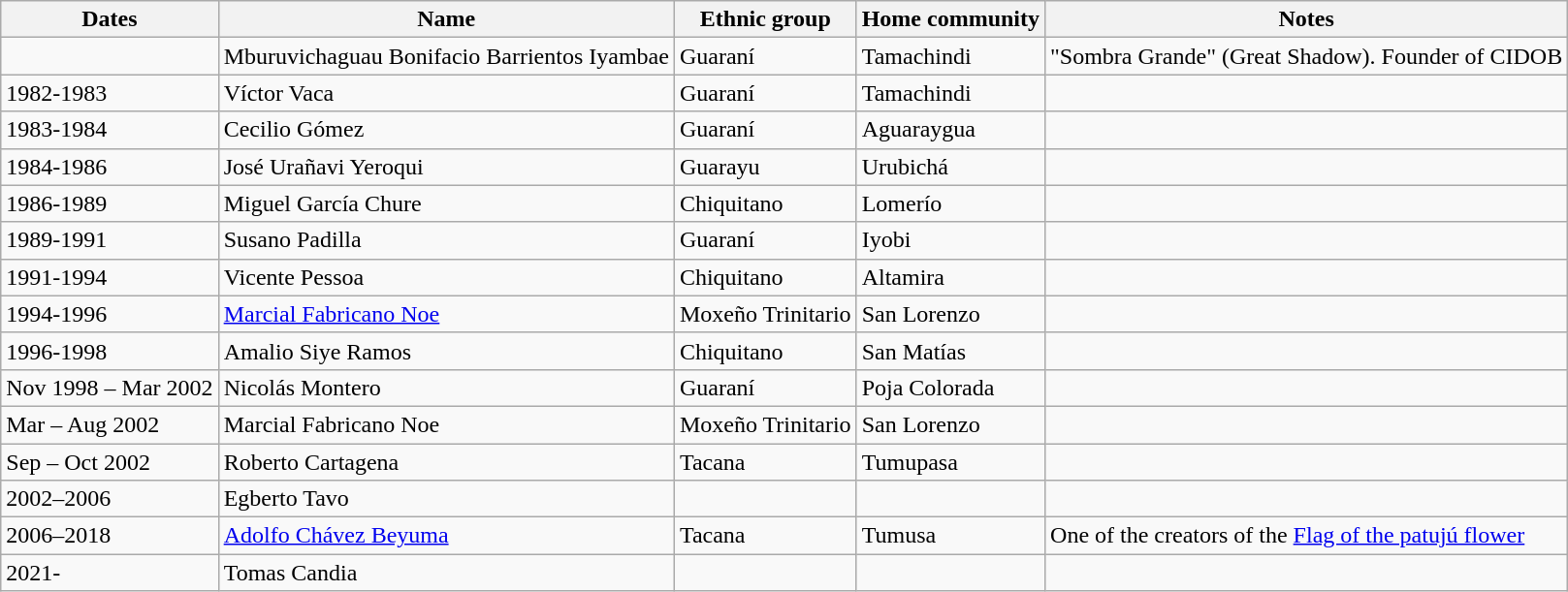<table class="wikitable">
<tr>
<th>Dates</th>
<th>Name</th>
<th>Ethnic group</th>
<th>Home community</th>
<th>Notes</th>
</tr>
<tr>
<td></td>
<td>Mburuvichaguau Bonifacio Barrientos Iyambae</td>
<td>Guaraní</td>
<td>Tamachindi</td>
<td>"Sombra Grande" (Great Shadow). Founder of CIDOB</td>
</tr>
<tr>
<td>1982-1983</td>
<td>Víctor Vaca</td>
<td>Guaraní</td>
<td>Tamachindi</td>
<td></td>
</tr>
<tr>
<td>1983-1984</td>
<td>Cecilio Gómez</td>
<td>Guaraní</td>
<td>Aguaraygua</td>
<td></td>
</tr>
<tr>
<td>1984-1986</td>
<td>José Urañavi Yeroqui</td>
<td>Guarayu</td>
<td>Urubichá</td>
<td></td>
</tr>
<tr>
<td>1986-1989</td>
<td>Miguel García Chure</td>
<td>Chiquitano</td>
<td>Lomerío</td>
<td></td>
</tr>
<tr>
<td>1989-1991</td>
<td>Susano Padilla</td>
<td>Guaraní</td>
<td>Iyobi</td>
<td></td>
</tr>
<tr>
<td>1991-1994</td>
<td>Vicente Pessoa</td>
<td>Chiquitano</td>
<td>Altamira</td>
<td></td>
</tr>
<tr>
<td>1994-1996</td>
<td><a href='#'>Marcial Fabricano Noe</a></td>
<td>Moxeño Trinitario</td>
<td>San Lorenzo</td>
<td></td>
</tr>
<tr>
<td>1996-1998</td>
<td>Amalio Siye Ramos</td>
<td>Chiquitano</td>
<td>San Matías</td>
<td></td>
</tr>
<tr>
<td>Nov 1998 – Mar 2002</td>
<td>Nicolás Montero</td>
<td>Guaraní</td>
<td>Poja Colorada</td>
<td></td>
</tr>
<tr>
<td>Mar – Aug 2002</td>
<td>Marcial Fabricano Noe</td>
<td>Moxeño Trinitario</td>
<td>San Lorenzo</td>
<td></td>
</tr>
<tr>
<td>Sep – Oct 2002</td>
<td>Roberto Cartagena</td>
<td>Tacana</td>
<td>Tumupasa</td>
<td></td>
</tr>
<tr>
<td>2002–2006</td>
<td>Egberto Tavo</td>
<td></td>
<td></td>
<td></td>
</tr>
<tr>
<td>2006–2018</td>
<td><a href='#'>Adolfo Chávez Beyuma</a></td>
<td>Tacana</td>
<td>Tumusa</td>
<td>One of the creators of the <a href='#'>Flag of the patujú flower</a></td>
</tr>
<tr>
<td>2021-</td>
<td>Tomas Candia</td>
<td></td>
<td></td>
<td></td>
</tr>
</table>
